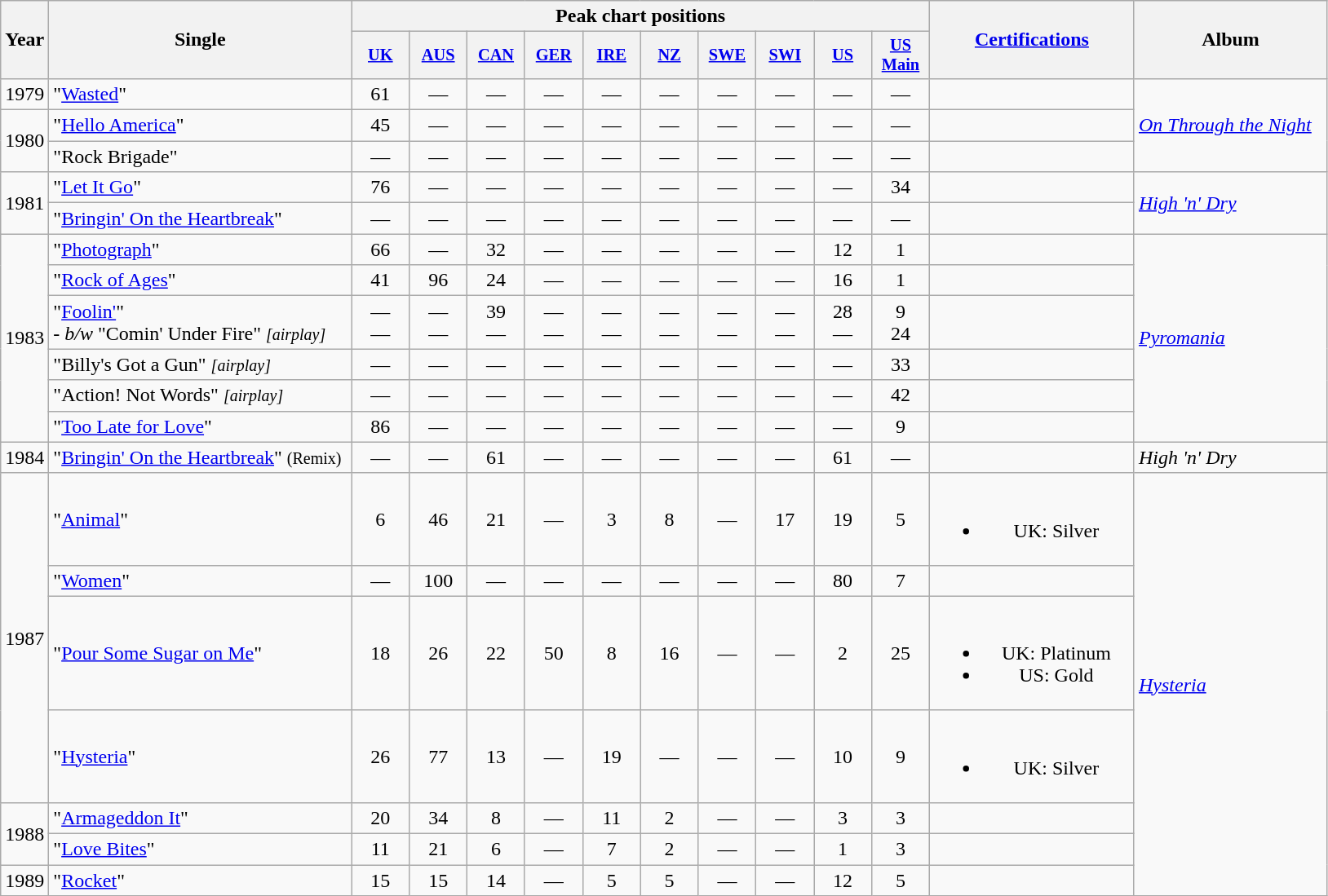<table class="wikitable">
<tr>
<th rowspan="2" width="25">Year</th>
<th width="240" rowspan="2">Single</th>
<th colspan="10">Peak chart positions</th>
<th rowspan="2" style="width:10em;"><a href='#'>Certifications</a></th>
<th width="150" rowspan="2">Album</th>
</tr>
<tr>
<th style="width:3em;font-size:85%;"><a href='#'>UK</a><br></th>
<th style="width:3em;font-size:85%;"><a href='#'>AUS</a><br></th>
<th style="width:3em;font-size:85%;"><a href='#'>CAN</a><br></th>
<th style="width:3em;font-size:85%;"><a href='#'>GER</a><br></th>
<th style="width:3em;font-size:85%;"><a href='#'>IRE</a><br></th>
<th style="width:3em;font-size:85%;"><a href='#'>NZ</a><br></th>
<th style="width:3em;font-size:85%;"><a href='#'>SWE</a><br></th>
<th style="width:3em;font-size:85%;"><a href='#'>SWI</a><br></th>
<th style="width:3em;font-size:85%;"><a href='#'>US</a><br></th>
<th style="width:3em;font-size:85%;"><a href='#'>US Main</a><br></th>
</tr>
<tr>
<td>1979</td>
<td>"<a href='#'>Wasted</a>"</td>
<td align="center">61</td>
<td align="center">—</td>
<td align="center">—</td>
<td align="center">—</td>
<td align="center">—</td>
<td align="center">—</td>
<td align="center">—</td>
<td align="center">—</td>
<td align="center">—</td>
<td align="center">—</td>
<td align="center"></td>
<td rowspan="3"><em><a href='#'>On Through the Night</a></em></td>
</tr>
<tr>
<td rowspan="2">1980</td>
<td>"<a href='#'>Hello America</a>"</td>
<td align="center">45</td>
<td align="center">—</td>
<td align="center">—</td>
<td align="center">—</td>
<td align="center">—</td>
<td align="center">—</td>
<td align="center">—</td>
<td align="center">—</td>
<td align="center">—</td>
<td align="center">—</td>
<td align="center"></td>
</tr>
<tr>
<td>"Rock Brigade"</td>
<td align="center">—</td>
<td align="center">—</td>
<td align="center">—</td>
<td align="center">—</td>
<td align="center">—</td>
<td align="center">—</td>
<td align="center">—</td>
<td align="center">—</td>
<td align="center">—</td>
<td align="center">—</td>
<td align="center"></td>
</tr>
<tr>
<td rowspan="2">1981</td>
<td>"<a href='#'>Let It Go</a>"</td>
<td align="center">76</td>
<td align="center">—</td>
<td align="center">—</td>
<td align="center">—</td>
<td align="center">—</td>
<td align="center">—</td>
<td align="center">—</td>
<td align="center">—</td>
<td align="center">—</td>
<td align="center">34</td>
<td align="center"></td>
<td rowspan="2"><em><a href='#'>High 'n' Dry</a></em></td>
</tr>
<tr>
<td>"<a href='#'>Bringin' On the Heartbreak</a>"</td>
<td align="center">—</td>
<td align="center">—</td>
<td align="center">—</td>
<td align="center">—</td>
<td align="center">—</td>
<td align="center">—</td>
<td align="center">—</td>
<td align="center">—</td>
<td align="center">—</td>
<td align="center">—</td>
<td align="center"></td>
</tr>
<tr>
<td rowspan="6">1983</td>
<td>"<a href='#'>Photograph</a>"</td>
<td align="center">66</td>
<td align="center">—</td>
<td align="center">32</td>
<td align="center">—</td>
<td align="center">—</td>
<td align="center">—</td>
<td align="center">—</td>
<td align="center">—</td>
<td align="center">12</td>
<td align="center">1</td>
<td align="center"></td>
<td rowspan="6"><em><a href='#'>Pyromania</a></em></td>
</tr>
<tr>
<td>"<a href='#'>Rock of Ages</a>"</td>
<td align="center">41</td>
<td align="center">96</td>
<td align="center">24</td>
<td align="center">—</td>
<td align="center">—</td>
<td align="center">—</td>
<td align="center">—</td>
<td align="center">—</td>
<td align="center">16</td>
<td align="center">1</td>
<td align="center"></td>
</tr>
<tr>
<td>"<a href='#'>Foolin'</a>" <br><em>- b/w</em> "Comin' Under Fire" <small><em>[airplay]</em></small></td>
<td align="center">—<br>—</td>
<td align="center">—<br>—</td>
<td align="center">39<br>—</td>
<td align="center">—<br>—</td>
<td align="center">—<br>—</td>
<td align="center">—<br>—</td>
<td align="center">—<br>—</td>
<td align="center">—<br>—</td>
<td align="center">28<br>—</td>
<td align="center">9<br>24</td>
<td align="center"></td>
</tr>
<tr>
<td>"Billy's Got a Gun" <small><em>[airplay]</em></small></td>
<td align="center">—</td>
<td align="center">—</td>
<td align="center">—</td>
<td align="center">—</td>
<td align="center">—</td>
<td align="center">—</td>
<td align="center">—</td>
<td align="center">—</td>
<td align="center">—</td>
<td align="center">33</td>
<td align="center"></td>
</tr>
<tr>
<td>"Action! Not Words" <small><em>[airplay]</em></small></td>
<td align="center">—</td>
<td align="center">—</td>
<td align="center">—</td>
<td align="center">—</td>
<td align="center">—</td>
<td align="center">—</td>
<td align="center">—</td>
<td align="center">—</td>
<td align="center">—</td>
<td align="center">42</td>
<td align="center"></td>
</tr>
<tr>
<td>"<a href='#'>Too Late for Love</a>"</td>
<td align="center">86</td>
<td align="center">—</td>
<td align="center">—</td>
<td align="center">—</td>
<td align="center">—</td>
<td align="center">—</td>
<td align="center">—</td>
<td align="center">—</td>
<td align="center">—</td>
<td align="center">9</td>
<td align="center"></td>
</tr>
<tr>
<td>1984</td>
<td>"<a href='#'>Bringin' On the Heartbreak</a>" <small>(Remix)</small></td>
<td align="center">—</td>
<td align="center">—</td>
<td align="center">61</td>
<td align="center">—</td>
<td align="center">—</td>
<td align="center">—</td>
<td align="center">—</td>
<td align="center">—</td>
<td align="center">61</td>
<td align="center">—</td>
<td align="center"></td>
<td><em>High 'n' Dry</em></td>
</tr>
<tr>
<td rowspan="4">1987</td>
<td>"<a href='#'>Animal</a>"</td>
<td align="center">6</td>
<td align="center">46</td>
<td align="center">21</td>
<td align="center">—</td>
<td align="center">3</td>
<td align="center">8</td>
<td align="center">—</td>
<td align="center">17</td>
<td align="center">19</td>
<td align="center">5</td>
<td align="center"><br><ul><li>UK: Silver</li></ul></td>
<td rowspan="7"><em><a href='#'>Hysteria</a></em></td>
</tr>
<tr>
<td>"<a href='#'>Women</a>"</td>
<td align="center">—</td>
<td align="center">100</td>
<td align="center">—</td>
<td align="center">—</td>
<td align="center">—</td>
<td align="center">—</td>
<td align="center">—</td>
<td align="center">—</td>
<td align="center">80</td>
<td align="center">7</td>
<td align="center"></td>
</tr>
<tr>
<td>"<a href='#'>Pour Some Sugar on Me</a>"</td>
<td align="center">18</td>
<td align="center">26</td>
<td align="center">22</td>
<td align="center">50</td>
<td align="center">8</td>
<td align="center">16</td>
<td align="center">—</td>
<td align="center">—</td>
<td align="center">2</td>
<td align="center">25</td>
<td align="center"><br><ul><li>UK: Platinum</li><li>US: Gold</li></ul></td>
</tr>
<tr>
<td>"<a href='#'>Hysteria</a>"</td>
<td align="center">26</td>
<td align="center">77</td>
<td align="center">13</td>
<td align="center">—</td>
<td align="center">19</td>
<td align="center">—</td>
<td align="center">—</td>
<td align="center">—</td>
<td align="center">10</td>
<td align="center">9</td>
<td align="center"><br><ul><li>UK: Silver</li></ul></td>
</tr>
<tr>
<td rowspan="2">1988</td>
<td>"<a href='#'>Armageddon It</a>"</td>
<td align="center">20</td>
<td align="center">34</td>
<td align="center">8</td>
<td align="center">—</td>
<td align="center">11</td>
<td align="center">2</td>
<td align="center">—</td>
<td align="center">—</td>
<td align="center">3</td>
<td align="center">3</td>
<td align="center"></td>
</tr>
<tr>
<td>"<a href='#'>Love Bites</a>"</td>
<td align="center">11</td>
<td align="center">21</td>
<td align="center">6</td>
<td align="center">—</td>
<td align="center">7</td>
<td align="center">2</td>
<td align="center">—</td>
<td align="center">—</td>
<td align="center">1</td>
<td align="center">3</td>
<td align="center"></td>
</tr>
<tr>
<td>1989</td>
<td>"<a href='#'>Rocket</a>"</td>
<td align="center">15</td>
<td align="center">15</td>
<td align="center">14</td>
<td align="center">—</td>
<td align="center">5</td>
<td align="center">5</td>
<td align="center">—</td>
<td align="center">—</td>
<td align="center">12</td>
<td align="center">5</td>
<td align="center"></td>
</tr>
</table>
